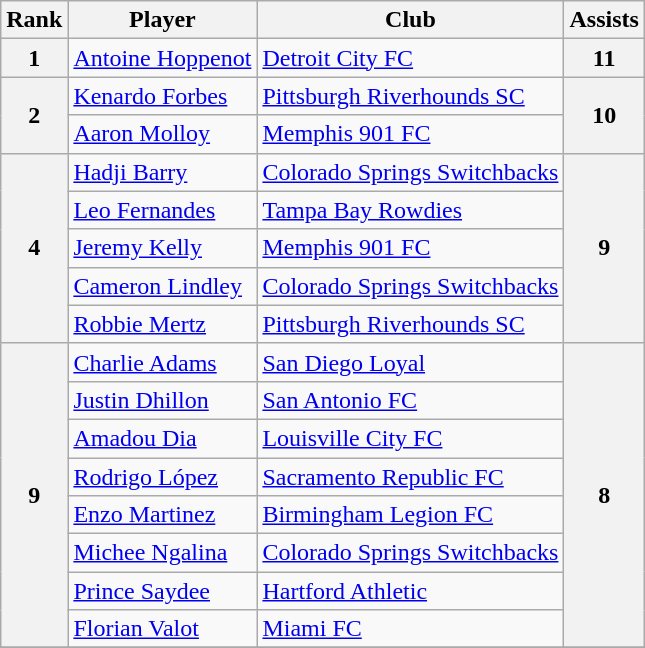<table class="wikitable">
<tr>
<th>Rank</th>
<th>Player</th>
<th>Club</th>
<th>Assists</th>
</tr>
<tr>
<th>1</th>
<td> <a href='#'>Antoine Hoppenot</a></td>
<td><a href='#'>Detroit City FC</a></td>
<th>11</th>
</tr>
<tr>
<th rowspan=2>2</th>
<td> <a href='#'>Kenardo Forbes</a></td>
<td><a href='#'>Pittsburgh Riverhounds SC</a></td>
<th rowspan=2>10</th>
</tr>
<tr>
<td> <a href='#'>Aaron Molloy</a></td>
<td><a href='#'>Memphis 901 FC</a></td>
</tr>
<tr>
<th rowspan=5>4</th>
<td> <a href='#'>Hadji Barry</a></td>
<td><a href='#'>Colorado Springs Switchbacks</a></td>
<th rowspan=5>9</th>
</tr>
<tr>
<td> <a href='#'>Leo Fernandes</a></td>
<td><a href='#'>Tampa Bay Rowdies</a></td>
</tr>
<tr>
<td> <a href='#'>Jeremy Kelly</a></td>
<td><a href='#'>Memphis 901 FC</a></td>
</tr>
<tr>
<td> <a href='#'>Cameron Lindley</a></td>
<td><a href='#'>Colorado Springs Switchbacks</a></td>
</tr>
<tr>
<td> <a href='#'>Robbie Mertz</a></td>
<td><a href='#'>Pittsburgh Riverhounds SC</a></td>
</tr>
<tr>
<th rowspan=8>9</th>
<td> <a href='#'>Charlie Adams</a></td>
<td><a href='#'>San Diego Loyal</a></td>
<th rowspan=8>8</th>
</tr>
<tr>
<td> <a href='#'>Justin Dhillon</a></td>
<td><a href='#'>San Antonio FC</a></td>
</tr>
<tr>
<td> <a href='#'>Amadou Dia</a></td>
<td><a href='#'>Louisville City FC</a></td>
</tr>
<tr>
<td> <a href='#'>Rodrigo López</a></td>
<td><a href='#'>Sacramento Republic FC</a></td>
</tr>
<tr>
<td> <a href='#'>Enzo Martinez</a></td>
<td><a href='#'>Birmingham Legion FC</a></td>
</tr>
<tr>
<td> <a href='#'>Michee Ngalina</a></td>
<td><a href='#'>Colorado Springs Switchbacks</a></td>
</tr>
<tr>
<td> <a href='#'>Prince Saydee</a></td>
<td><a href='#'>Hartford Athletic</a></td>
</tr>
<tr>
<td> <a href='#'>Florian Valot</a></td>
<td><a href='#'>Miami FC</a></td>
</tr>
<tr>
</tr>
</table>
